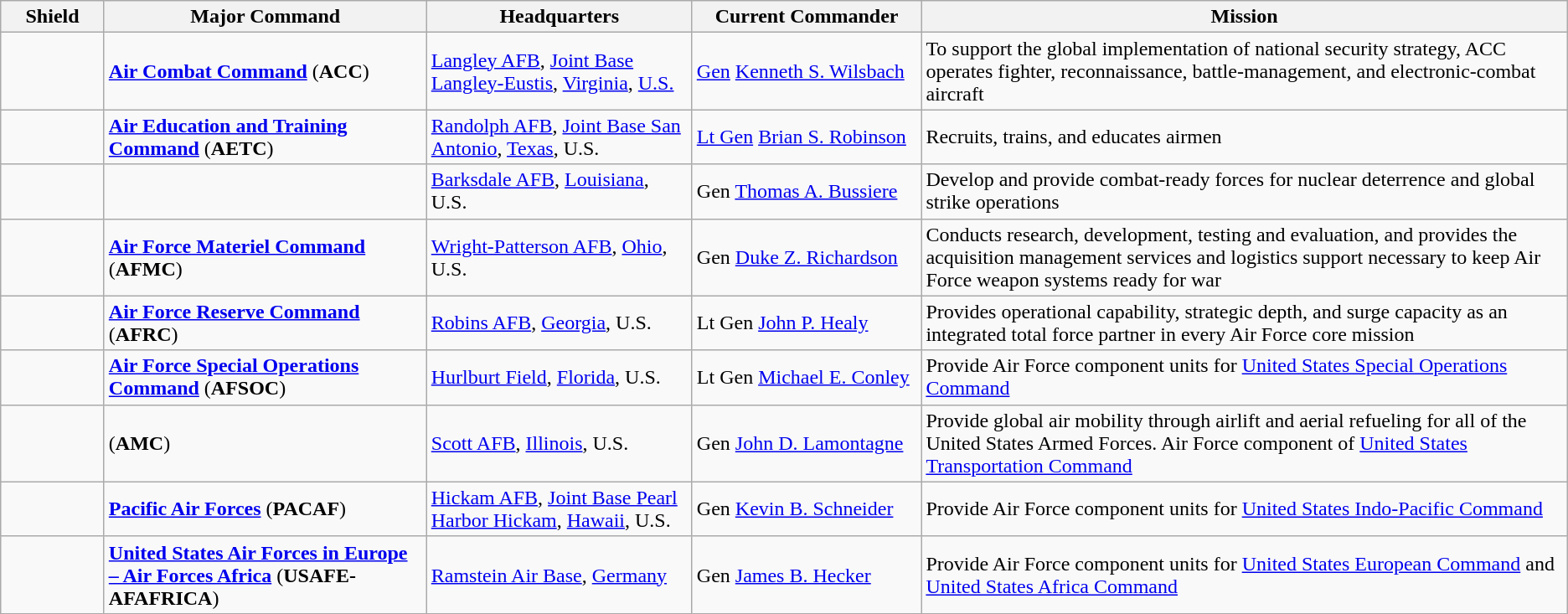<table class="wikitable">
<tr>
<th width=75px>Shield</th>
<th>Major Command</th>
<th>Headquarters</th>
<th width=175px>Current Commander</th>
<th>Mission</th>
</tr>
<tr>
<td></td>
<td><strong><a href='#'>Air Combat Command</a></strong> (<strong>ACC</strong>)</td>
<td><a href='#'>Langley AFB</a>, <a href='#'>Joint Base Langley-Eustis</a>, <a href='#'>Virginia</a>, <a href='#'>U.S.</a></td>
<td><a href='#'>Gen</a> <a href='#'>Kenneth S. Wilsbach</a></td>
<td>To support the global implementation of national security strategy, ACC operates fighter, reconnaissance, battle-management, and electronic-combat aircraft</td>
</tr>
<tr>
<td></td>
<td><strong><a href='#'>Air Education and Training Command</a></strong> (<strong>AETC</strong>)</td>
<td><a href='#'>Randolph AFB</a>, <a href='#'>Joint Base San Antonio</a>, <a href='#'>Texas</a>, U.S.</td>
<td><a href='#'>Lt Gen</a> <a href='#'>Brian S. Robinson</a></td>
<td>Recruits, trains, and educates airmen</td>
</tr>
<tr>
<td></td>
<td></td>
<td><a href='#'>Barksdale AFB</a>, <a href='#'>Louisiana</a>, U.S.</td>
<td>Gen <a href='#'>Thomas A. Bussiere</a></td>
<td>Develop and provide combat-ready forces for nuclear deterrence and global strike operations</td>
</tr>
<tr>
<td></td>
<td><strong><a href='#'>Air Force Materiel Command</a></strong> (<strong>AFMC</strong>)</td>
<td><a href='#'>Wright-Patterson AFB</a>, <a href='#'>Ohio</a>, U.S.</td>
<td>Gen <a href='#'>Duke Z. Richardson</a></td>
<td>Conducts research, development, testing and evaluation, and provides the acquisition management services and logistics support necessary to keep Air Force weapon systems ready for war</td>
</tr>
<tr>
<td></td>
<td><strong><a href='#'>Air Force Reserve Command</a></strong> (<strong>AFRC</strong>)</td>
<td><a href='#'>Robins AFB</a>, <a href='#'>Georgia</a>, U.S.</td>
<td>Lt Gen <a href='#'>John P. Healy</a></td>
<td>Provides operational capability, strategic depth, and surge capacity as an integrated total force partner in every Air Force core mission</td>
</tr>
<tr>
<td></td>
<td><strong><a href='#'>Air Force Special Operations Command</a></strong> (<strong>AFSOC</strong>)</td>
<td><a href='#'>Hurlburt Field</a>, <a href='#'>Florida</a>, U.S.</td>
<td>Lt Gen <a href='#'>Michael E. Conley</a></td>
<td>Provide Air Force component units for <a href='#'>United States Special Operations Command</a></td>
</tr>
<tr>
<td></td>
<td> (<strong>AMC</strong>)</td>
<td><a href='#'>Scott AFB</a>, <a href='#'>Illinois</a>, U.S.</td>
<td>Gen <a href='#'>John D. Lamontagne</a></td>
<td>Provide global air mobility through airlift and aerial refueling for all of the United States Armed Forces. Air Force component of <a href='#'>United States Transportation Command</a></td>
</tr>
<tr>
<td></td>
<td><strong><a href='#'>Pacific Air Forces</a></strong> (<strong>PACAF</strong>)</td>
<td><a href='#'>Hickam AFB</a>, <a href='#'>Joint Base Pearl Harbor Hickam</a>, <a href='#'>Hawaii</a>, U.S.</td>
<td>Gen <a href='#'>Kevin B. Schneider</a></td>
<td>Provide Air Force component units for <a href='#'>United States Indo-Pacific Command</a></td>
</tr>
<tr>
<td></td>
<td><strong><a href='#'>United States Air Forces in Europe – Air Forces Africa</a></strong> (<strong>USAFE-AFAFRICA</strong>)</td>
<td><a href='#'>Ramstein Air Base</a>, <a href='#'>Germany</a></td>
<td>Gen <a href='#'>James B. Hecker</a></td>
<td>Provide Air Force component units for <a href='#'>United States European Command</a> and <a href='#'>United States Africa Command</a></td>
</tr>
</table>
